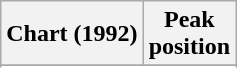<table class="wikitable plainrowheaders" style="text-align:center">
<tr>
<th>Chart (1992)</th>
<th>Peak<br>position</th>
</tr>
<tr>
</tr>
<tr>
</tr>
</table>
